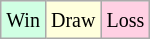<table class="wikitable">
<tr>
<td style="background:#d0ffe3;"><small>Win</small></td>
<td style="background:#ffd;"><small>Draw</small></td>
<td style="background:#ffd0e3;"><small>Loss</small></td>
</tr>
</table>
